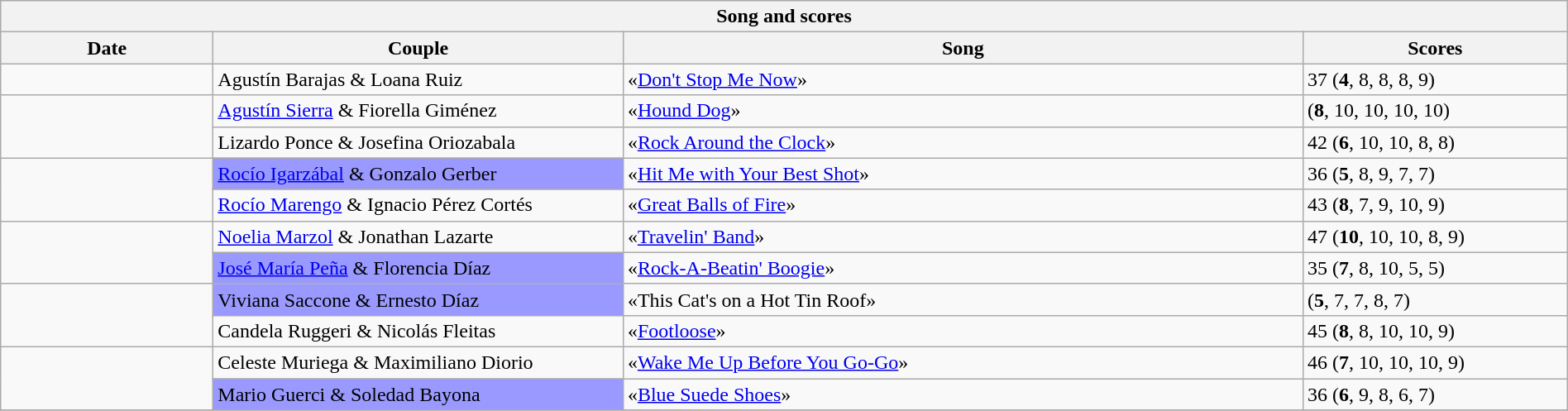<table class="wikitable collapsible collapsed" style="text-align: align; width: 100%;">
<tr>
<th colspan="11" style="with: 100%;" align="center">Song and scores</th>
</tr>
<tr>
<th width=95>Date</th>
<th width=190>Couple</th>
<th width=320>Song</th>
<th width=120>Scores</th>
</tr>
<tr>
<td></td>
<td>Agustín Barajas & Loana Ruiz</td>
<td>«<a href='#'>Don't Stop Me Now</a>» </td>
<td>37 (<strong>4</strong>, 8, 8, 8, 9)</td>
</tr>
<tr>
<td rowspan="2"></td>
<td><a href='#'>Agustín Sierra</a> & Fiorella Giménez</td>
<td>«<a href='#'>Hound Dog</a>» </td>
<td> (<strong>8</strong>, 10, 10, 10, 10)</td>
</tr>
<tr>
<td>Lizardo Ponce & Josefina Oriozabala</td>
<td>«<a href='#'>Rock Around the Clock</a>» </td>
<td>42 (<strong>6</strong>, 10, 10, 8, 8)</td>
</tr>
<tr>
<td rowspan="2"></td>
<td bgcolor="#9999FF"><a href='#'>Rocío Igarzábal</a> & Gonzalo Gerber</td>
<td>«<a href='#'>Hit Me with Your Best Shot</a>» </td>
<td>36 (<strong>5</strong>, 8, 9, 7, 7)</td>
</tr>
<tr>
<td><a href='#'>Rocío Marengo</a> & Ignacio Pérez Cortés</td>
<td>«<a href='#'>Great Balls of Fire</a>» </td>
<td>43 (<strong>8</strong>, 7, 9, 10, 9)</td>
</tr>
<tr>
<td rowspan="2"></td>
<td><a href='#'>Noelia Marzol</a> & Jonathan Lazarte</td>
<td>«<a href='#'>Travelin' Band</a>» </td>
<td>47 (<strong>10</strong>, 10, 10, 8, 9)</td>
</tr>
<tr>
<td bgcolor="#9999FF"><a href='#'>José María Peña</a> & Florencia Díaz</td>
<td>«<a href='#'>Rock-A-Beatin' Boogie</a>» </td>
<td>35 (<strong>7</strong>, 8, 10, 5, 5)</td>
</tr>
<tr>
<td rowspan="2"></td>
<td bgcolor="#9999FF">Viviana Saccone & Ernesto Díaz</td>
<td>«This Cat's on a Hot Tin Roof» </td>
<td> (<strong>5</strong>, 7, 7, 8, 7)</td>
</tr>
<tr>
<td>Candela Ruggeri & Nicolás Fleitas</td>
<td>«<a href='#'>Footloose</a>» </td>
<td>45 (<strong>8</strong>, 8, 10, 10, 9)</td>
</tr>
<tr>
<td rowspan="2"></td>
<td>Celeste Muriega & Maximiliano Diorio</td>
<td>«<a href='#'>Wake Me Up Before You Go-Go</a>» </td>
<td>46 (<strong>7</strong>, 10, 10, 10, 9)</td>
</tr>
<tr>
<td bgcolor="#9999FF">Mario Guerci & Soledad Bayona</td>
<td>«<a href='#'>Blue Suede Shoes</a>» </td>
<td>36 (<strong>6</strong>, 9, 8, 6, 7)</td>
</tr>
<tr>
</tr>
</table>
